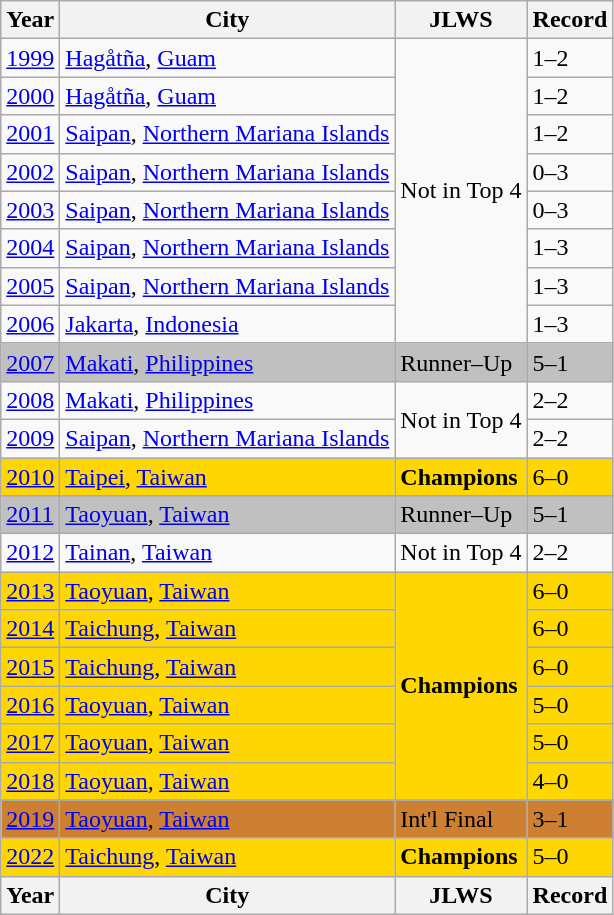<table class="wikitable">
<tr>
<th>Year</th>
<th>City</th>
<th>JLWS</th>
<th>Record</th>
</tr>
<tr>
<td><a href='#'>1999</a></td>
<td> <a href='#'>Hagåtña</a>, <a href='#'>Guam</a></td>
<td rowspan=8>Not in Top 4</td>
<td>1–2</td>
</tr>
<tr>
<td><a href='#'>2000</a></td>
<td> <a href='#'>Hagåtña</a>, <a href='#'>Guam</a></td>
<td>1–2</td>
</tr>
<tr>
<td><a href='#'>2001</a></td>
<td> <a href='#'>Saipan</a>, <a href='#'>Northern Mariana Islands</a></td>
<td>1–2</td>
</tr>
<tr>
<td><a href='#'>2002</a></td>
<td> <a href='#'>Saipan</a>, <a href='#'>Northern Mariana Islands</a></td>
<td>0–3</td>
</tr>
<tr>
<td><a href='#'>2003</a></td>
<td> <a href='#'>Saipan</a>, <a href='#'>Northern Mariana Islands</a></td>
<td>0–3</td>
</tr>
<tr>
<td><a href='#'>2004</a></td>
<td> <a href='#'>Saipan</a>, <a href='#'>Northern Mariana Islands</a></td>
<td>1–3</td>
</tr>
<tr>
<td><a href='#'>2005</a></td>
<td> <a href='#'>Saipan</a>, <a href='#'>Northern Mariana Islands</a></td>
<td>1–3</td>
</tr>
<tr>
<td><a href='#'>2006</a></td>
<td> <a href='#'>Jakarta</a>, <a href='#'>Indonesia</a></td>
<td>1–3</td>
</tr>
<tr style="background:silver;">
<td><a href='#'>2007</a></td>
<td> <a href='#'>Makati</a>, <a href='#'>Philippines</a></td>
<td>Runner–Up</td>
<td>5–1</td>
</tr>
<tr>
<td><a href='#'>2008</a></td>
<td> <a href='#'>Makati</a>, <a href='#'>Philippines</a></td>
<td rowspan=2>Not in Top 4</td>
<td>2–2</td>
</tr>
<tr>
<td><a href='#'>2009</a></td>
<td> <a href='#'>Saipan</a>, <a href='#'>Northern Mariana Islands</a></td>
<td>2–2</td>
</tr>
<tr style="background:gold;">
<td><a href='#'>2010</a></td>
<td> <a href='#'>Taipei</a>, <a href='#'>Taiwan</a></td>
<td><strong>Champions</strong></td>
<td>6–0</td>
</tr>
<tr style="background:silver;">
<td><a href='#'>2011</a></td>
<td> <a href='#'>Taoyuan</a>, <a href='#'>Taiwan</a></td>
<td>Runner–Up</td>
<td>5–1</td>
</tr>
<tr>
<td><a href='#'>2012</a></td>
<td> <a href='#'>Tainan</a>, <a href='#'>Taiwan</a></td>
<td>Not in Top 4</td>
<td>2–2</td>
</tr>
<tr style="background:gold;">
<td><a href='#'>2013</a></td>
<td> <a href='#'>Taoyuan</a>, <a href='#'>Taiwan</a></td>
<td rowspan=6><strong>Champions</strong></td>
<td>6–0</td>
</tr>
<tr style="background:gold;">
<td><a href='#'>2014</a></td>
<td> <a href='#'>Taichung</a>, <a href='#'>Taiwan</a></td>
<td>6–0</td>
</tr>
<tr style="background:gold;">
<td><a href='#'>2015</a></td>
<td> <a href='#'>Taichung</a>, <a href='#'>Taiwan</a></td>
<td>6–0</td>
</tr>
<tr style="background:gold;">
<td><a href='#'>2016</a></td>
<td> <a href='#'>Taoyuan</a>, <a href='#'>Taiwan</a></td>
<td>5–0</td>
</tr>
<tr style="background:gold;">
<td><a href='#'>2017</a></td>
<td> <a href='#'>Taoyuan</a>, <a href='#'>Taiwan</a></td>
<td>5–0</td>
</tr>
<tr style="background:gold;">
<td><a href='#'>2018</a></td>
<td> <a href='#'>Taoyuan</a>, <a href='#'>Taiwan</a></td>
<td>4–0</td>
</tr>
<tr style="background:#cd7f32;">
<td><a href='#'>2019</a></td>
<td> <a href='#'>Taoyuan</a>, <a href='#'>Taiwan</a></td>
<td>Int'l Final</td>
<td>3–1</td>
</tr>
<tr style="background:gold;">
<td><a href='#'>2022</a></td>
<td> <a href='#'>Taichung</a>, <a href='#'>Taiwan</a></td>
<td><strong>Champions</strong></td>
<td>5–0</td>
</tr>
<tr>
<th>Year</th>
<th>City</th>
<th>JLWS</th>
<th>Record</th>
</tr>
</table>
